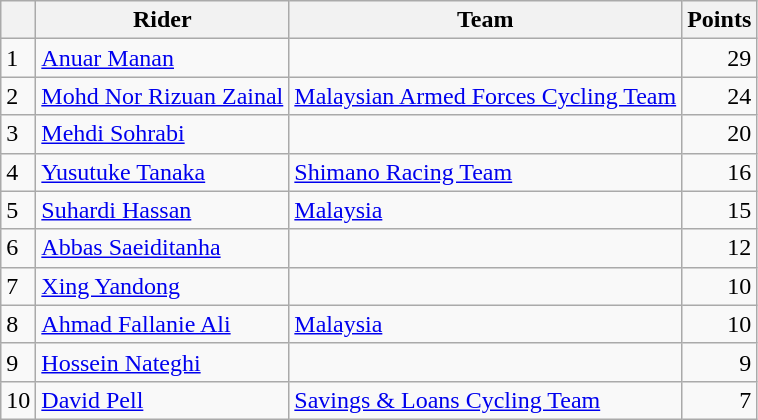<table class=wikitable>
<tr>
<th></th>
<th>Rider</th>
<th>Team</th>
<th>Points</th>
</tr>
<tr>
<td>1</td>
<td> <a href='#'>Anuar Manan</a> </td>
<td></td>
<td align=right>29</td>
</tr>
<tr>
<td>2</td>
<td> <a href='#'>Mohd Nor Rizuan Zainal</a></td>
<td><a href='#'>Malaysian Armed Forces Cycling Team</a></td>
<td align=right>24</td>
</tr>
<tr>
<td>3</td>
<td> <a href='#'>Mehdi Sohrabi</a></td>
<td></td>
<td align=right>20</td>
</tr>
<tr>
<td>4</td>
<td> <a href='#'>Yusutuke Tanaka</a></td>
<td><a href='#'>Shimano Racing Team</a></td>
<td align=right>16</td>
</tr>
<tr>
<td>5</td>
<td> <a href='#'>Suhardi Hassan</a></td>
<td><a href='#'>Malaysia</a></td>
<td align=right>15</td>
</tr>
<tr>
<td>6</td>
<td> <a href='#'>Abbas Saeiditanha</a></td>
<td></td>
<td align=right>12</td>
</tr>
<tr>
<td>7</td>
<td> <a href='#'>Xing Yandong</a></td>
<td></td>
<td align=right>10</td>
</tr>
<tr>
<td>8</td>
<td> <a href='#'>Ahmad Fallanie Ali</a></td>
<td><a href='#'>Malaysia</a></td>
<td align=right>10</td>
</tr>
<tr>
<td>9</td>
<td> <a href='#'>Hossein Nateghi</a></td>
<td></td>
<td align=right>9</td>
</tr>
<tr>
<td>10</td>
<td> <a href='#'>David Pell</a></td>
<td><a href='#'>Savings & Loans Cycling Team</a></td>
<td align=right>7</td>
</tr>
</table>
